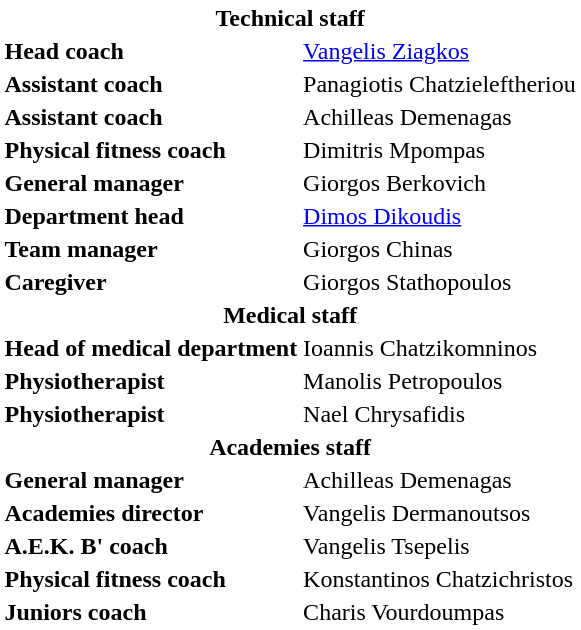<table style="text-align: center; background:white; color:black">
<tr>
<th colspan="2">Technical staff</th>
</tr>
<tr>
<td align=left><strong>Head coach</strong></td>
<td align=left> <a href='#'>Vangelis Ziagkos</a></td>
</tr>
<tr>
<td align=left><strong>Assistant coach</strong></td>
<td align=left> Panagiotis Chatzieleftheriou</td>
</tr>
<tr>
<td align=left><strong>Assistant coach</strong></td>
<td align=left> Achilleas Demenagas</td>
</tr>
<tr>
<td align=left><strong>Physical fitness coach</strong></td>
<td align=left> Dimitris Mpompas</td>
</tr>
<tr>
<td align=left><strong>General manager</strong></td>
<td align=left> Giorgos Berkovich</td>
</tr>
<tr>
<td align=left><strong>Department head</strong></td>
<td align=left> <a href='#'>Dimos Dikoudis</a></td>
</tr>
<tr>
<td align=left><strong>Team manager</strong></td>
<td align=left> Giorgos Chinas</td>
</tr>
<tr>
<td align=left><strong>Caregiver</strong></td>
<td align=left> Giorgos Stathopoulos</td>
</tr>
<tr>
<th colspan="2">Medical staff</th>
</tr>
<tr>
<td align=left><strong>Head of medical department</strong></td>
<td align=left> Ioannis Chatzikomninos</td>
</tr>
<tr>
<td align=left><strong>Physiotherapist</strong></td>
<td align=left> Manolis Petropoulos</td>
</tr>
<tr>
<td align=left><strong>Physiotherapist</strong></td>
<td align=left> Nael Chrysafidis</td>
</tr>
<tr>
<th colspan="2">Academies staff</th>
</tr>
<tr>
<td align=left><strong>General manager</strong></td>
<td align=left> Achilleas Demenagas</td>
</tr>
<tr>
<td align=left><strong>Academies director</strong></td>
<td align=left> Vangelis Dermanoutsos</td>
</tr>
<tr>
<td align=left><strong>A.E.K. B' coach</strong></td>
<td align=left> Vangelis Tsepelis</td>
</tr>
<tr>
<td align=left><strong>Physical fitness coach</strong></td>
<td align=left> Konstantinos Chatzichristos</td>
</tr>
<tr>
<td align=left><strong>Juniors coach</strong></td>
<td align=left> Charis Vourdoumpas</td>
</tr>
</table>
